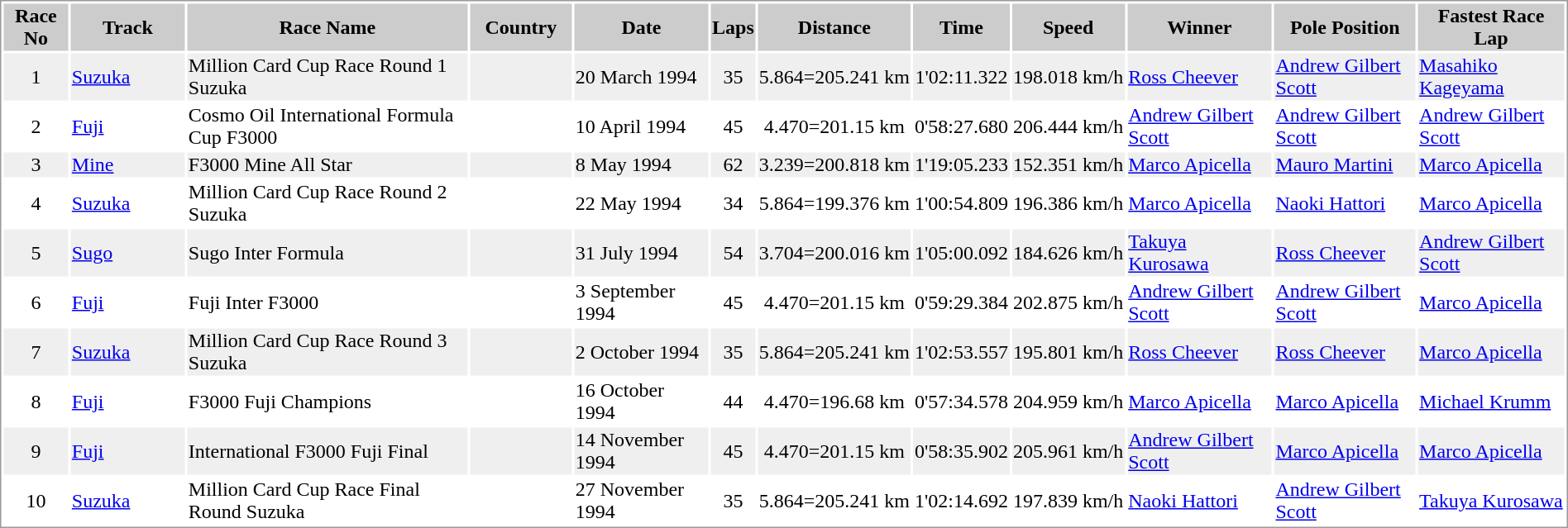<table border="0" style="border: 1px solid #999; background-color:#FFFFFF; text-align:center">
<tr align="center" style="background:#CCCCCC;">
<th>Race No</th>
<th>Track</th>
<th>Race Name</th>
<th>Country</th>
<th>Date</th>
<th>Laps</th>
<th>Distance</th>
<th>Time</th>
<th>Speed</th>
<th>Winner</th>
<th>Pole Position</th>
<th>Fastest Race Lap</th>
</tr>
<tr style="background:#EFEFEF;">
<td>1</td>
<td align="left" width="90"><a href='#'>Suzuka</a></td>
<td align="left">Million Card Cup Race Round 1 Suzuka</td>
<td align="left" width="80"></td>
<td align="left">20 March 1994</td>
<td>35</td>
<td>5.864=205.241 km</td>
<td>1'02:11.322</td>
<td>198.018 km/h</td>
<td align="left"><a href='#'>Ross Cheever</a></td>
<td align="left"><a href='#'>Andrew Gilbert Scott</a></td>
<td align="left"><a href='#'>Masahiko Kageyama</a></td>
</tr>
<tr>
<td>2</td>
<td align="left"><a href='#'>Fuji</a></td>
<td align="left">Cosmo Oil International Formula Cup F3000</td>
<td align="left"></td>
<td align="left">10 April 1994</td>
<td>45</td>
<td>4.470=201.15 km</td>
<td>0'58:27.680</td>
<td>206.444 km/h</td>
<td align="left"><a href='#'>Andrew Gilbert Scott</a></td>
<td align="left"><a href='#'>Andrew Gilbert Scott</a></td>
<td align="left"><a href='#'>Andrew Gilbert Scott</a></td>
</tr>
<tr style="background:#EFEFEF;">
<td>3</td>
<td align="left"><a href='#'>Mine</a></td>
<td align="left">F3000 Mine All Star</td>
<td align="left"></td>
<td align="left">8 May 1994</td>
<td>62</td>
<td>3.239=200.818 km</td>
<td>1'19:05.233</td>
<td>152.351 km/h</td>
<td align="left"><a href='#'>Marco Apicella</a></td>
<td align="left"><a href='#'>Mauro Martini</a></td>
<td align="left"><a href='#'>Marco Apicella</a></td>
</tr>
<tr>
<td>4</td>
<td align="left"><a href='#'>Suzuka</a></td>
<td align="left">Million Card Cup Race Round 2 Suzuka</td>
<td align="left"></td>
<td align="left">22 May 1994</td>
<td>34</td>
<td>5.864=199.376 km</td>
<td>1'00:54.809</td>
<td>196.386 km/h</td>
<td align="left"><a href='#'>Marco Apicella</a></td>
<td align="left"><a href='#'>Naoki Hattori</a></td>
<td align="left"><a href='#'>Marco Apicella</a></td>
</tr>
<tr style="background:#EFEFEF;">
<td>5</td>
<td align="left"><a href='#'>Sugo</a></td>
<td align="left">Sugo Inter Formula</td>
<td align="left"></td>
<td align="left">31 July 1994</td>
<td>54</td>
<td>3.704=200.016 km</td>
<td>1'05:00.092</td>
<td>184.626 km/h</td>
<td align="left"><a href='#'>Takuya Kurosawa</a></td>
<td align="left"><a href='#'>Ross Cheever</a></td>
<td align="left"><a href='#'>Andrew Gilbert Scott</a></td>
</tr>
<tr>
<td>6</td>
<td align="left"><a href='#'>Fuji</a></td>
<td align="left">Fuji Inter F3000</td>
<td align="left"></td>
<td align="left">3 September 1994</td>
<td>45</td>
<td>4.470=201.15 km</td>
<td>0'59:29.384</td>
<td>202.875 km/h</td>
<td align="left"><a href='#'>Andrew Gilbert Scott</a></td>
<td align="left"><a href='#'>Andrew Gilbert Scott</a></td>
<td align="left"><a href='#'>Marco Apicella</a></td>
</tr>
<tr style="background:#EFEFEF;">
<td>7</td>
<td align="left"><a href='#'>Suzuka</a></td>
<td align="left">Million Card Cup Race Round 3 Suzuka</td>
<td align="left"></td>
<td align="left">2 October 1994</td>
<td>35</td>
<td>5.864=205.241 km</td>
<td>1'02:53.557</td>
<td>195.801 km/h</td>
<td align="left"><a href='#'>Ross Cheever</a></td>
<td align="left"><a href='#'>Ross Cheever</a></td>
<td align="left"><a href='#'>Marco Apicella</a></td>
</tr>
<tr>
<td>8</td>
<td align="left"><a href='#'>Fuji</a></td>
<td align="left">F3000 Fuji Champions</td>
<td align="left"></td>
<td align="left">16 October 1994</td>
<td>44</td>
<td>4.470=196.68 km</td>
<td>0'57:34.578</td>
<td>204.959 km/h</td>
<td align="left"><a href='#'>Marco Apicella</a></td>
<td align="left"><a href='#'>Marco Apicella</a></td>
<td align="left"><a href='#'>Michael Krumm</a></td>
</tr>
<tr style="background:#EFEFEF;">
<td>9</td>
<td align="left"><a href='#'>Fuji</a></td>
<td align="left">International F3000 Fuji Final</td>
<td align="left"></td>
<td align="left">14 November 1994</td>
<td>45</td>
<td>4.470=201.15 km</td>
<td>0'58:35.902</td>
<td>205.961 km/h</td>
<td align="left"><a href='#'>Andrew Gilbert Scott</a></td>
<td align="left"><a href='#'>Marco Apicella</a></td>
<td align="left"><a href='#'>Marco Apicella</a></td>
</tr>
<tr>
<td>10</td>
<td align="left"><a href='#'>Suzuka</a></td>
<td align="left">Million Card Cup Race Final Round Suzuka</td>
<td align="left"></td>
<td align="left">27 November 1994</td>
<td>35</td>
<td>5.864=205.241 km</td>
<td>1'02:14.692</td>
<td>197.839 km/h</td>
<td align="left"><a href='#'>Naoki Hattori</a></td>
<td align="left"><a href='#'>Andrew Gilbert Scott</a></td>
<td align="left"><a href='#'>Takuya Kurosawa</a></td>
</tr>
</table>
